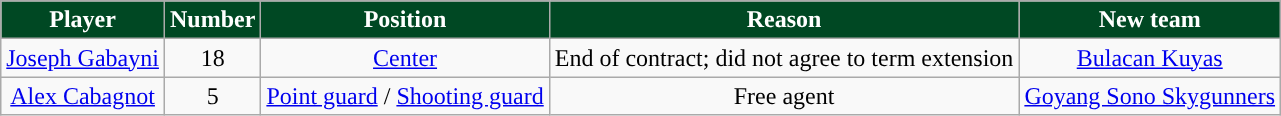<table class="wikitable sortable sortable">
<tr>
<th style="background:#004823; color:#FFFFFF; ">Player</th>
<th style="background:#004823; color:#FFFFFF; ">Number</th>
<th style="background:#004823; color:#FFFFFF; ">Position</th>
<th style="background:#004823; color:#FFFFFF; ">Reason</th>
<th style="background:#004823; color:#FFFFFF; ">New team</th>
</tr>
<tr style="text-align: center">
<td><a href='#'>Joseph Gabayni</a></td>
<td>18</td>
<td><a href='#'>Center</a></td>
<td>End of contract; did not agree to term extension</td>
<td><a href='#'>Bulacan Kuyas</a> </td>
</tr>
<tr style="text-align: center">
<td><a href='#'>Alex Cabagnot</a></td>
<td>5</td>
<td><a href='#'>Point guard</a> / <a href='#'>Shooting guard</a></td>
<td>Free agent</td>
<td><a href='#'>Goyang Sono Skygunners</a> </td>
</tr>
</table>
